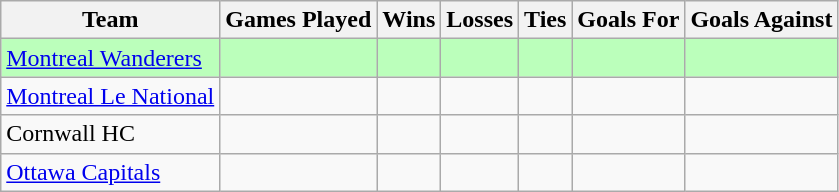<table class="wikitable">
<tr>
<th>Team</th>
<th>Games Played</th>
<th>Wins</th>
<th>Losses</th>
<th>Ties</th>
<th>Goals For</th>
<th>Goals Against</th>
</tr>
<tr bgcolor="#bbffbb">
<td><a href='#'>Montreal Wanderers</a></td>
<td></td>
<td></td>
<td></td>
<td></td>
<td></td>
<td></td>
</tr>
<tr>
<td><a href='#'>Montreal Le National</a></td>
<td></td>
<td></td>
<td></td>
<td></td>
<td></td>
<td></td>
</tr>
<tr>
<td>Cornwall HC</td>
<td></td>
<td></td>
<td></td>
<td></td>
<td></td>
<td></td>
</tr>
<tr>
<td><a href='#'>Ottawa Capitals</a></td>
<td></td>
<td></td>
<td></td>
<td></td>
<td></td>
<td></td>
</tr>
</table>
